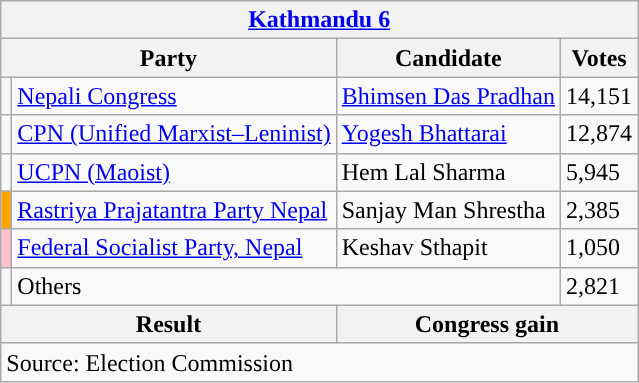<table class="wikitable">
<tr>
<th colspan="4"><a href='#'>Kathmandu 6</a></th>
</tr>
<tr>
<th colspan="2">Party</th>
<th>Candidate</th>
<th>Votes</th>
</tr>
<tr>
<td style="background-color:"></td>
<td><a href='#'>Nepali Congress</a></td>
<td><a href='#'>Bhimsen Das Pradhan</a></td>
<td>14,151</td>
</tr>
<tr>
<td style="background-color:"></td>
<td><a href='#'>CPN (Unified Marxist–Leninist)</a></td>
<td><a href='#'>Yogesh Bhattarai</a></td>
<td>12,874</td>
</tr>
<tr>
<td style="background-color:"></td>
<td><a href='#'>UCPN (Maoist)</a></td>
<td>Hem Lal Sharma</td>
<td>5,945</td>
</tr>
<tr>
<td style="background-color:orange"></td>
<td><a href='#'>Rastriya Prajatantra Party Nepal</a></td>
<td>Sanjay Man Shrestha</td>
<td>2,385</td>
</tr>
<tr>
<td style="background-color:pink"></td>
<td><a href='#'>Federal Socialist Party, Nepal</a></td>
<td>Keshav Sthapit</td>
<td>1,050</td>
</tr>
<tr>
<td></td>
<td colspan="2">Others</td>
<td>2,821</td>
</tr>
<tr>
<th colspan="2">Result</th>
<th colspan="2">Congress gain</th>
</tr>
<tr>
<td colspan="4">Source: Election Commission</td>
</tr>
</table>
